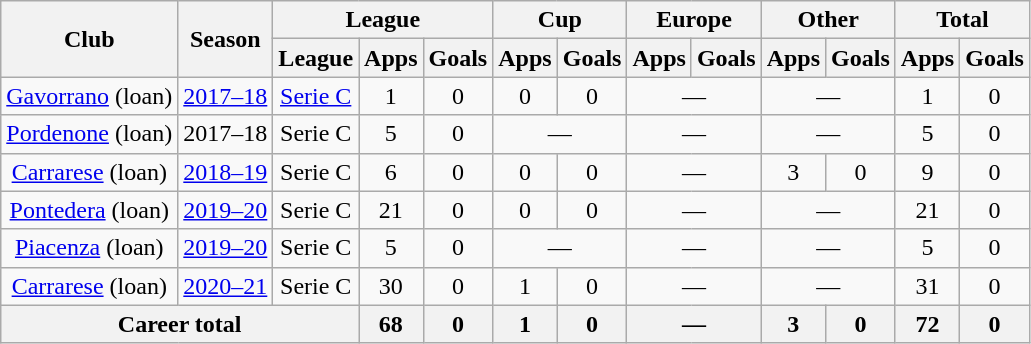<table class="wikitable" style="text-align: center;">
<tr>
<th rowspan="2">Club</th>
<th rowspan="2">Season</th>
<th colspan="3">League</th>
<th colspan="2">Cup</th>
<th colspan="2">Europe</th>
<th colspan="2">Other</th>
<th colspan="2">Total</th>
</tr>
<tr>
<th>League</th>
<th>Apps</th>
<th>Goals</th>
<th>Apps</th>
<th>Goals</th>
<th>Apps</th>
<th>Goals</th>
<th>Apps</th>
<th>Goals</th>
<th>Apps</th>
<th>Goals</th>
</tr>
<tr>
<td><a href='#'>Gavorrano</a> (loan)</td>
<td><a href='#'>2017–18</a></td>
<td><a href='#'>Serie C</a></td>
<td>1</td>
<td>0</td>
<td>0</td>
<td>0</td>
<td colspan="2">—</td>
<td colspan="2">—</td>
<td>1</td>
<td>0</td>
</tr>
<tr>
<td><a href='#'>Pordenone</a> (loan)</td>
<td>2017–18</td>
<td>Serie C</td>
<td>5</td>
<td>0</td>
<td colspan="2">—</td>
<td colspan="2">—</td>
<td colspan="2">—</td>
<td>5</td>
<td>0</td>
</tr>
<tr>
<td><a href='#'>Carrarese</a> (loan)</td>
<td><a href='#'>2018–19</a></td>
<td>Serie C</td>
<td>6</td>
<td>0</td>
<td>0</td>
<td>0</td>
<td colspan="2">—</td>
<td>3</td>
<td>0</td>
<td>9</td>
<td>0</td>
</tr>
<tr>
<td><a href='#'>Pontedera</a> (loan)</td>
<td><a href='#'>2019–20</a></td>
<td>Serie C</td>
<td>21</td>
<td>0</td>
<td>0</td>
<td>0</td>
<td colspan="2">—</td>
<td colspan="2">—</td>
<td>21</td>
<td>0</td>
</tr>
<tr>
<td><a href='#'>Piacenza</a> (loan)</td>
<td><a href='#'>2019–20</a></td>
<td>Serie C</td>
<td>5</td>
<td>0</td>
<td colspan="2">—</td>
<td colspan="2">—</td>
<td colspan="2">—</td>
<td>5</td>
<td>0</td>
</tr>
<tr>
<td><a href='#'>Carrarese</a> (loan)</td>
<td><a href='#'>2020–21</a></td>
<td>Serie C</td>
<td>30</td>
<td>0</td>
<td>1</td>
<td>0</td>
<td colspan="2">—</td>
<td colspan="2">—</td>
<td>31</td>
<td>0</td>
</tr>
<tr>
<th colspan="3">Career total</th>
<th>68</th>
<th>0</th>
<th>1</th>
<th>0</th>
<th colspan="2">—</th>
<th>3</th>
<th>0</th>
<th>72</th>
<th>0</th>
</tr>
</table>
